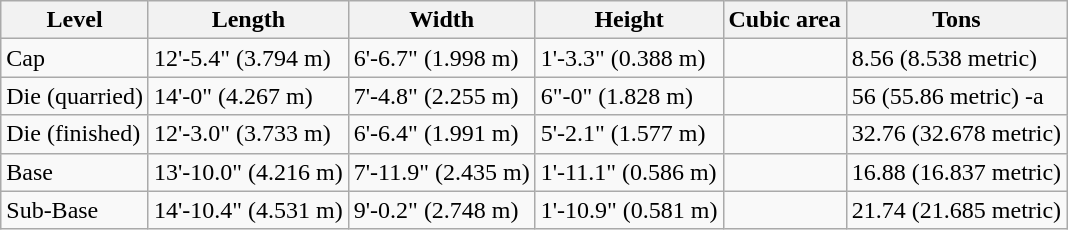<table class="wikitable">
<tr>
<th>Level</th>
<th>Length</th>
<th>Width</th>
<th>Height</th>
<th>Cubic area</th>
<th>Tons</th>
</tr>
<tr>
<td>Cap</td>
<td>12'-5.4" (3.794 m)</td>
<td>6'-6.7" (1.998 m)</td>
<td>1'-3.3" (0.388 m)</td>
<td></td>
<td>8.56 (8.538 metric)</td>
</tr>
<tr>
<td>Die (quarried)</td>
<td>14'-0" (4.267 m)</td>
<td>7'-4.8" (2.255 m)</td>
<td>6"-0" (1.828 m)</td>
<td></td>
<td>56 (55.86 metric) -a</td>
</tr>
<tr>
<td>Die (finished)</td>
<td>12'-3.0" (3.733 m)</td>
<td>6'-6.4" (1.991 m)</td>
<td>5'-2.1" (1.577 m)</td>
<td></td>
<td>32.76 (32.678 metric)</td>
</tr>
<tr>
<td>Base</td>
<td>13'-10.0" (4.216 m)</td>
<td>7'-11.9" (2.435 m)</td>
<td>1'-11.1" (0.586 m)</td>
<td></td>
<td>16.88 (16.837 metric)</td>
</tr>
<tr>
<td>Sub-Base</td>
<td>14'-10.4" (4.531 m)</td>
<td>9'-0.2" (2.748 m)</td>
<td>1'-10.9" (0.581 m)</td>
<td></td>
<td>21.74 (21.685 metric)</td>
</tr>
</table>
